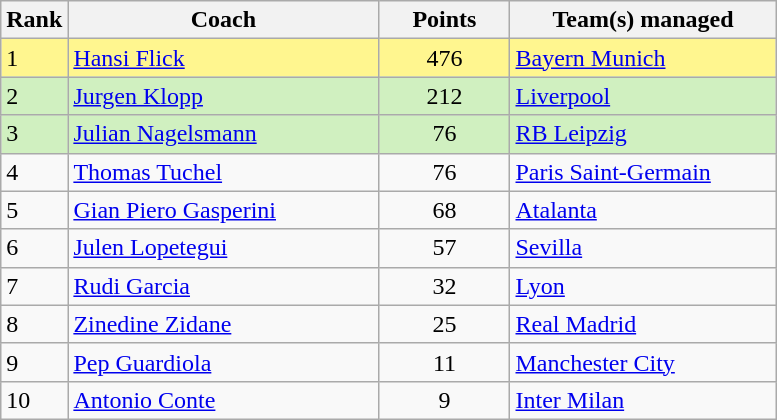<table class="wikitable">
<tr>
<th style="width:25px">Rank</th>
<th style="width:200px">Coach</th>
<th style="width:80px">Points</th>
<th style="width:170px">Team(s) managed</th>
</tr>
<tr bgcolor="#FFF68F">
<td>1</td>
<td> <a href='#'>Hansi Flick</a></td>
<td style="text-align:center">476</td>
<td> <a href='#'>Bayern Munich</a></td>
</tr>
<tr bgcolor="#D0F0C0">
<td>2</td>
<td> <a href='#'>Jurgen Klopp</a></td>
<td style="text-align:center">212</td>
<td> <a href='#'>Liverpool</a></td>
</tr>
<tr bgcolor="#D0F0C0">
<td>3</td>
<td> <a href='#'>Julian Nagelsmann</a></td>
<td style="text-align:center">76</td>
<td> <a href='#'>RB Leipzig</a></td>
</tr>
<tr>
<td>4</td>
<td> <a href='#'>Thomas Tuchel</a></td>
<td style="text-align:center">76</td>
<td> <a href='#'>Paris Saint-Germain</a></td>
</tr>
<tr>
<td>5</td>
<td> <a href='#'>Gian Piero Gasperini</a></td>
<td style="text-align:center">68</td>
<td> <a href='#'>Atalanta</a></td>
</tr>
<tr>
<td>6</td>
<td> <a href='#'>Julen Lopetegui</a></td>
<td style="text-align:center">57</td>
<td> <a href='#'>Sevilla</a></td>
</tr>
<tr>
<td>7</td>
<td> <a href='#'>Rudi Garcia</a></td>
<td style="text-align:center">32</td>
<td> <a href='#'>Lyon</a></td>
</tr>
<tr>
<td>8</td>
<td> <a href='#'>Zinedine Zidane</a></td>
<td style="text-align:center">25</td>
<td> <a href='#'>Real Madrid</a></td>
</tr>
<tr>
<td>9</td>
<td> <a href='#'>Pep Guardiola</a></td>
<td style="text-align:center">11</td>
<td> <a href='#'>Manchester City</a></td>
</tr>
<tr>
<td>10</td>
<td> <a href='#'>Antonio Conte</a></td>
<td style="text-align:center">9</td>
<td> <a href='#'>Inter Milan</a></td>
</tr>
</table>
